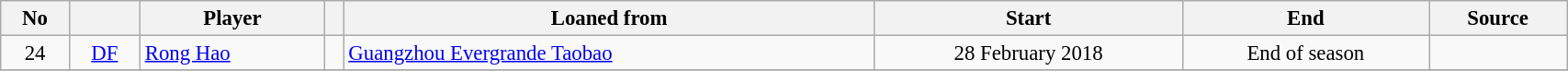<table class="wikitable sortable" style="width:90%; text-align:left; font-size:95%;">
<tr>
<th>No</th>
<th></th>
<th>Player</th>
<th></th>
<th>Loaned from</th>
<th class="unsortable">Start</th>
<th class="unsortable">End</th>
<th>Source</th>
</tr>
<tr>
<td align=center>24</td>
<td align=center><a href='#'>DF</a></td>
<td align=left> <a href='#'>Rong Hao</a></td>
<td align=center></td>
<td align=left> <a href='#'>Guangzhou Evergrande Taobao</a></td>
<td align=center>28 February 2018</td>
<td align=center>End of season</td>
<td align=center></td>
</tr>
<tr>
</tr>
</table>
